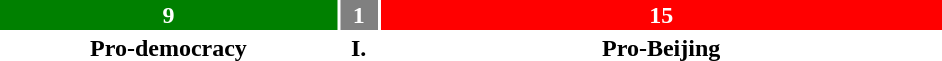<table style="width:50%; text-align:center;">
<tr style="color:white;">
<td style="background:green; width:36%;"><strong>9</strong></td>
<td style="background:gray; width:4%;"><strong>1</strong></td>
<td style="background:red; width:60%;"><strong>15</strong></td>
</tr>
<tr>
<td><span><strong>Pro-democracy</strong></span></td>
<td><span><strong>I.</strong></span></td>
<td><span><strong>Pro-Beijing</strong></span></td>
</tr>
</table>
